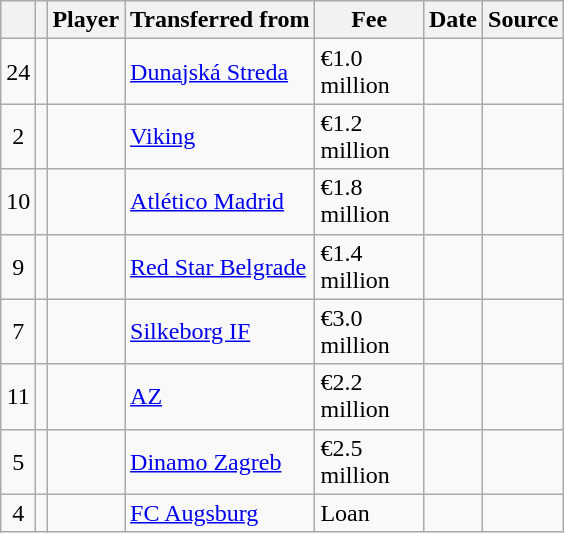<table class="wikitable plainrowheaders sortable">
<tr>
<th></th>
<th></th>
<th scope=col>Player</th>
<th>Transferred from</th>
<th !scope=col; style="width: 65px;">Fee</th>
<th scope=col>Date</th>
<th scope=col>Source</th>
</tr>
<tr>
<td align="center">24</td>
<td align="center"></td>
<td></td>
<td> <a href='#'>Dunajská Streda</a></td>
<td>€1.0 million</td>
<td></td>
<td></td>
</tr>
<tr>
<td align="center">2</td>
<td align="center"></td>
<td></td>
<td> <a href='#'>Viking</a></td>
<td>€1.2 million</td>
<td></td>
<td></td>
</tr>
<tr>
<td align="center">10</td>
<td align="center"></td>
<td></td>
<td> <a href='#'>Atlético Madrid</a></td>
<td>€1.8 million</td>
<td></td>
<td></td>
</tr>
<tr>
<td align="center">9</td>
<td align="center"></td>
<td></td>
<td> <a href='#'>Red Star Belgrade</a></td>
<td>€1.4 million</td>
<td></td>
<td></td>
</tr>
<tr>
<td align="center">7</td>
<td align="center"></td>
<td></td>
<td> <a href='#'>Silkeborg IF</a></td>
<td>€3.0 million</td>
<td></td>
<td></td>
</tr>
<tr>
<td align="center">11</td>
<td align="center"></td>
<td></td>
<td> <a href='#'>AZ</a></td>
<td>€2.2 million</td>
<td></td>
<td></td>
</tr>
<tr>
<td align="center">5</td>
<td align="center"></td>
<td></td>
<td> <a href='#'>Dinamo Zagreb</a></td>
<td>€2.5 million</td>
<td></td>
<td></td>
</tr>
<tr>
<td align="center">4</td>
<td align="center"></td>
<td></td>
<td> <a href='#'>FC Augsburg</a></td>
<td>Loan</td>
<td></td>
<td></td>
</tr>
</table>
